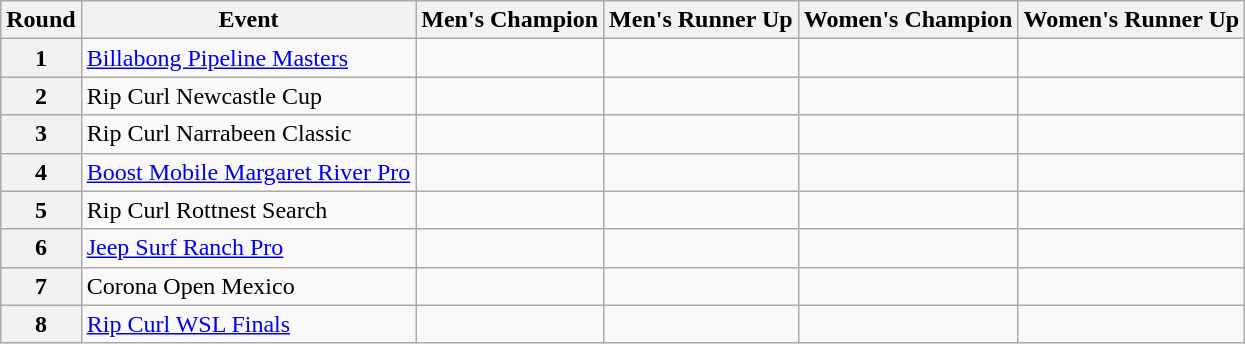<table class="wikitable">
<tr>
<th>Round</th>
<th>Event</th>
<th>Men's Champion</th>
<th>Men's Runner Up</th>
<th>Women's Champion</th>
<th>Women's Runner Up</th>
</tr>
<tr>
<th>1</th>
<td> <a href='#'>Billabong Pipeline Masters</a></td>
<td></td>
<td></td>
<td></td>
<td></td>
</tr>
<tr>
<th>2</th>
<td> Rip Curl Newcastle Cup</td>
<td></td>
<td></td>
<td></td>
<td></td>
</tr>
<tr>
<th>3</th>
<td> Rip Curl Narrabeen Classic</td>
<td></td>
<td></td>
<td></td>
<td></td>
</tr>
<tr>
<th>4</th>
<td> <a href='#'>Boost Mobile Margaret River Pro</a></td>
<td></td>
<td></td>
<td></td>
<td></td>
</tr>
<tr>
<th>5</th>
<td> Rip Curl Rottnest Search</td>
<td></td>
<td></td>
<td></td>
<td></td>
</tr>
<tr>
<th>6</th>
<td> <a href='#'>Jeep Surf Ranch Pro</a></td>
<td></td>
<td></td>
<td></td>
<td></td>
</tr>
<tr>
<th>7</th>
<td> Corona Open Mexico</td>
<td></td>
<td></td>
<td></td>
<td></td>
</tr>
<tr>
<th>8</th>
<td> <a href='#'>Rip Curl WSL Finals</a></td>
<td></td>
<td></td>
<td></td>
<td></td>
</tr>
</table>
